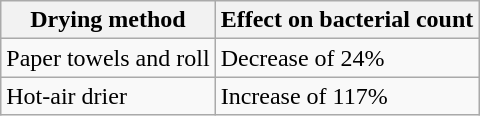<table class="wikitable">
<tr>
<th>Drying method</th>
<th>Effect on bacterial count</th>
</tr>
<tr>
<td>Paper towels and roll</td>
<td>Decrease of 24%</td>
</tr>
<tr>
<td>Hot-air drier</td>
<td>Increase of 117%</td>
</tr>
</table>
